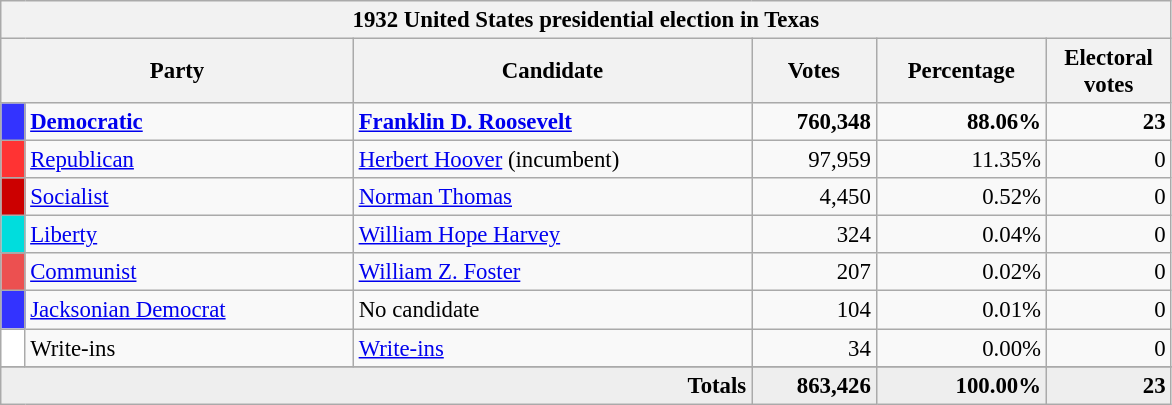<table class="wikitable nowrap" style="font-size: 95%;">
<tr>
<th colspan="6">1932 United States presidential election in Texas</th>
</tr>
<tr>
<th colspan="2" style="width: 15em">Party</th>
<th style="width: 17em">Candidate</th>
<th style="width: 5em">Votes</th>
<th style="width: 7em">Percentage</th>
<th style="width: 5em">Electoral votes</th>
</tr>
<tr>
<th style="background-color:#3333FF; width: 3px"></th>
<td style="width: 130px"><strong><a href='#'>Democratic</a></strong></td>
<td><strong><a href='#'>Franklin D. Roosevelt</a></strong></td>
<td align="right"><strong>760,348</strong></td>
<td align="right"><strong>88.06%</strong></td>
<td align="right"><strong>23</strong></td>
</tr>
<tr>
<th style="background-color:#FF3333; width: 3px"></th>
<td style="width: 130px"><a href='#'>Republican</a></td>
<td><a href='#'>Herbert Hoover</a> (incumbent)</td>
<td align="right">97,959</td>
<td align="right">11.35%</td>
<td align="right">0</td>
</tr>
<tr>
<th style="background-color:#CC0000; width: 3px"></th>
<td style="width: 130px"><a href='#'>Socialist</a></td>
<td><a href='#'>Norman Thomas</a></td>
<td align="right">4,450</td>
<td align="right">0.52%</td>
<td align="right">0</td>
</tr>
<tr>
<th style="background-color:#00DDDD; width: 3px"></th>
<td style="width: 130px"><a href='#'>Liberty</a></td>
<td><a href='#'>William Hope Harvey</a></td>
<td align="right">324</td>
<td align="right">0.04%</td>
<td align="right">0</td>
</tr>
<tr>
<th style="background-color:#EC5050; width: 3px"></th>
<td style="width: 130px"><a href='#'>Communist</a></td>
<td><a href='#'>William Z. Foster</a></td>
<td align="right">207</td>
<td align="right">0.02%</td>
<td align="right">0</td>
</tr>
<tr>
<th style="background-color:#3333FF; width: 3px"></th>
<td style="width: 130px"><a href='#'>Jacksonian Democrat</a></td>
<td>No candidate</td>
<td align="right">104</td>
<td align="right">0.01%</td>
<td align="right">0</td>
</tr>
<tr>
<th style="background-color:#FFFFFF; width: 3px"></th>
<td style="width: 130px">Write-ins</td>
<td><a href='#'>Write-ins</a></td>
<td align="right">34</td>
<td align="right">0.00%</td>
<td align="right">0</td>
</tr>
<tr>
</tr>
<tr bgcolor="#EEEEEE">
<td colspan="3" align="right"><strong>Totals</strong></td>
<td align="right"><strong>863,426</strong></td>
<td align="right"><strong>100.00%</strong></td>
<td align="right"><strong>23</strong></td>
</tr>
</table>
